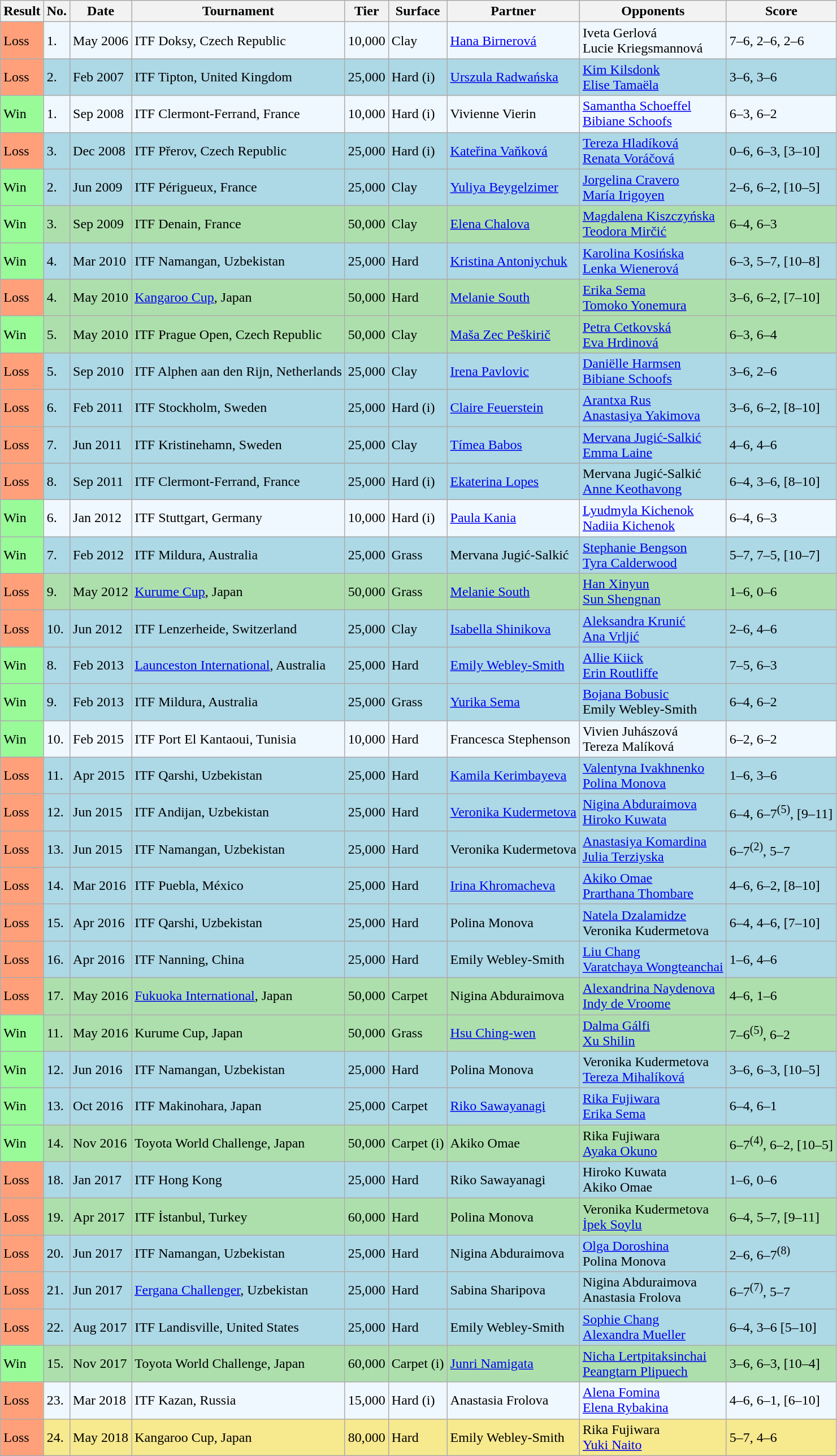<table class="sortable wikitable">
<tr>
<th>Result</th>
<th>No.</th>
<th>Date</th>
<th>Tournament</th>
<th>Tier</th>
<th>Surface</th>
<th>Partner</th>
<th>Opponents</th>
<th>Score</th>
</tr>
<tr style="background:#f0f8ff;">
<td style="background:#ffa07a;">Loss</td>
<td>1.</td>
<td>May 2006</td>
<td>ITF Doksy, Czech Republic</td>
<td>10,000</td>
<td>Clay</td>
<td> <a href='#'>Hana Birnerová</a></td>
<td> Iveta Gerlová <br>  Lucie Kriegsmannová</td>
<td>7–6, 2–6, 2–6</td>
</tr>
<tr style="background:lightblue;">
<td style="background:#ffa07a;">Loss</td>
<td>2.</td>
<td>Feb 2007</td>
<td>ITF Tipton, United Kingdom</td>
<td>25,000</td>
<td>Hard (i)</td>
<td> <a href='#'>Urszula Radwańska</a></td>
<td> <a href='#'>Kim Kilsdonk</a> <br>  <a href='#'>Elise Tamaëla</a></td>
<td>3–6, 3–6</td>
</tr>
<tr style="background:#f0f8ff;">
<td style="background:#98fb98;">Win</td>
<td>1.</td>
<td>Sep 2008</td>
<td>ITF Clermont-Ferrand, France</td>
<td>10,000</td>
<td>Hard (i)</td>
<td> Vivienne Vierin</td>
<td> <a href='#'>Samantha Schoeffel</a> <br>  <a href='#'>Bibiane Schoofs</a></td>
<td>6–3, 6–2</td>
</tr>
<tr style="background:lightblue;">
<td style="background:#ffa07a;">Loss</td>
<td>3.</td>
<td>Dec 2008</td>
<td>ITF Přerov, Czech Republic</td>
<td>25,000</td>
<td>Hard (i)</td>
<td> <a href='#'>Kateřina Vaňková</a></td>
<td> <a href='#'>Tereza Hladíková</a> <br>  <a href='#'>Renata Voráčová</a></td>
<td>0–6, 6–3, [3–10]</td>
</tr>
<tr style="background:lightblue;">
<td style="background:#98fb98;">Win</td>
<td>2.</td>
<td>Jun 2009</td>
<td>ITF Périgueux, France</td>
<td>25,000</td>
<td>Clay</td>
<td> <a href='#'>Yuliya Beygelzimer</a></td>
<td> <a href='#'>Jorgelina Cravero</a> <br>  <a href='#'>María Irigoyen</a></td>
<td>2–6, 6–2, [10–5]</td>
</tr>
<tr style="background:#addfad;">
<td style="background:#98fb98;">Win</td>
<td>3.</td>
<td>Sep 2009</td>
<td>ITF Denain, France</td>
<td>50,000</td>
<td>Clay</td>
<td> <a href='#'>Elena Chalova</a></td>
<td> <a href='#'>Magdalena Kiszczyńska</a> <br>  <a href='#'>Teodora Mirčić</a></td>
<td>6–4, 6–3</td>
</tr>
<tr style="background:lightblue;">
<td style="background:#98fb98;">Win</td>
<td>4.</td>
<td>Mar 2010</td>
<td>ITF Namangan, Uzbekistan</td>
<td>25,000</td>
<td>Hard</td>
<td> <a href='#'>Kristina Antoniychuk</a></td>
<td> <a href='#'>Karolina Kosińska</a> <br>  <a href='#'>Lenka Wienerová</a></td>
<td>6–3, 5–7, [10–8]</td>
</tr>
<tr style="background:#addfad;">
<td style="background:#ffa07a;">Loss</td>
<td>4.</td>
<td>May 2010</td>
<td><a href='#'>Kangaroo Cup</a>, Japan</td>
<td>50,000</td>
<td>Hard</td>
<td> <a href='#'>Melanie South</a></td>
<td> <a href='#'>Erika Sema</a> <br>  <a href='#'>Tomoko Yonemura</a></td>
<td>3–6, 6–2, [7–10]</td>
</tr>
<tr style="background:#addfad;">
<td style="background:#98fb98;">Win</td>
<td>5.</td>
<td>May 2010</td>
<td>ITF Prague Open, Czech Republic</td>
<td>50,000</td>
<td>Clay</td>
<td> <a href='#'>Maša Zec Peškirič</a></td>
<td> <a href='#'>Petra Cetkovská</a> <br>  <a href='#'>Eva Hrdinová</a></td>
<td>6–3, 6–4</td>
</tr>
<tr style="background:lightblue;">
<td style="background:#ffa07a;">Loss</td>
<td>5.</td>
<td>Sep 2010</td>
<td>ITF Alphen aan den Rijn, Netherlands</td>
<td>25,000</td>
<td>Clay</td>
<td> <a href='#'>Irena Pavlovic</a></td>
<td> <a href='#'>Daniëlle Harmsen</a> <br>  <a href='#'>Bibiane Schoofs</a></td>
<td>3–6, 2–6</td>
</tr>
<tr style="background:lightblue;">
<td style="background:#ffa07a;">Loss</td>
<td>6.</td>
<td>Feb 2011</td>
<td>ITF Stockholm, Sweden</td>
<td>25,000</td>
<td>Hard (i)</td>
<td> <a href='#'>Claire Feuerstein</a></td>
<td> <a href='#'>Arantxa Rus</a> <br>  <a href='#'>Anastasiya Yakimova</a></td>
<td>3–6, 6–2, [8–10]</td>
</tr>
<tr style="background:lightblue;">
<td style="background:#ffa07a;">Loss</td>
<td>7.</td>
<td>Jun 2011</td>
<td>ITF Kristinehamn, Sweden</td>
<td>25,000</td>
<td>Clay</td>
<td> <a href='#'>Tímea Babos</a></td>
<td> <a href='#'>Mervana Jugić-Salkić</a> <br>  <a href='#'>Emma Laine</a></td>
<td>4–6, 4–6</td>
</tr>
<tr style="background:lightblue;">
<td style="background:#ffa07a;">Loss</td>
<td>8.</td>
<td>Sep 2011</td>
<td>ITF Clermont-Ferrand, France</td>
<td>25,000</td>
<td>Hard (i)</td>
<td> <a href='#'>Ekaterina Lopes</a></td>
<td> Mervana Jugić-Salkić <br>  <a href='#'>Anne Keothavong</a></td>
<td>6–4, 3–6, [8–10]</td>
</tr>
<tr style="background:#f0f8ff;">
<td style="background:#98fb98;">Win</td>
<td>6.</td>
<td>Jan 2012</td>
<td>ITF Stuttgart, Germany</td>
<td>10,000</td>
<td>Hard (i)</td>
<td> <a href='#'>Paula Kania</a></td>
<td> <a href='#'>Lyudmyla Kichenok</a> <br>  <a href='#'>Nadiia Kichenok</a></td>
<td>6–4, 6–3</td>
</tr>
<tr style="background:lightblue;">
<td style="background:#98fb98;">Win</td>
<td>7.</td>
<td>Feb 2012</td>
<td>ITF Mildura, Australia</td>
<td>25,000</td>
<td>Grass</td>
<td> Mervana Jugić-Salkić</td>
<td> <a href='#'>Stephanie Bengson</a> <br>  <a href='#'>Tyra Calderwood</a></td>
<td>5–7, 7–5, [10–7]</td>
</tr>
<tr style="background:#addfad;">
<td style="background:#ffa07a;">Loss</td>
<td>9.</td>
<td>May 2012</td>
<td><a href='#'>Kurume Cup</a>, Japan</td>
<td>50,000</td>
<td>Grass</td>
<td> <a href='#'>Melanie South</a></td>
<td> <a href='#'>Han Xinyun</a> <br>  <a href='#'>Sun Shengnan</a></td>
<td>1–6, 0–6</td>
</tr>
<tr bgcolor="lightblue">
<td style="background:#ffa07a;">Loss</td>
<td>10.</td>
<td>Jun 2012</td>
<td>ITF Lenzerheide, Switzerland</td>
<td>25,000</td>
<td>Clay</td>
<td> <a href='#'>Isabella Shinikova</a></td>
<td> <a href='#'>Aleksandra Krunić</a> <br>  <a href='#'>Ana Vrljić</a></td>
<td>2–6, 4–6</td>
</tr>
<tr style="background:lightblue;">
<td style="background:#98fb98;">Win</td>
<td>8.</td>
<td>Feb 2013</td>
<td><a href='#'>Launceston International</a>, Australia</td>
<td>25,000</td>
<td>Hard</td>
<td> <a href='#'>Emily Webley-Smith</a></td>
<td> <a href='#'>Allie Kiick</a> <br>  <a href='#'>Erin Routliffe</a></td>
<td>7–5, 6–3</td>
</tr>
<tr style="background:lightblue;">
<td style="background:#98fb98;">Win</td>
<td>9.</td>
<td>Feb 2013</td>
<td>ITF Mildura, Australia</td>
<td>25,000</td>
<td>Grass</td>
<td> <a href='#'>Yurika Sema</a></td>
<td> <a href='#'>Bojana Bobusic</a> <br>  Emily Webley-Smith</td>
<td>6–4, 6–2</td>
</tr>
<tr style="background:#f0f8ff;">
<td style="background:#98fb98;">Win</td>
<td>10.</td>
<td>Feb 2015</td>
<td>ITF Port El Kantaoui, Tunisia</td>
<td>10,000</td>
<td>Hard</td>
<td> Francesca Stephenson</td>
<td> Vivien Juhászová <br>  Tereza Malíková</td>
<td>6–2, 6–2</td>
</tr>
<tr style="background:lightblue;">
<td style="background:#ffa07a;">Loss</td>
<td>11.</td>
<td>Apr 2015</td>
<td>ITF Qarshi, Uzbekistan</td>
<td>25,000</td>
<td>Hard</td>
<td> <a href='#'>Kamila Kerimbayeva</a></td>
<td> <a href='#'>Valentyna Ivakhnenko</a> <br>  <a href='#'>Polina Monova</a></td>
<td>1–6, 3–6</td>
</tr>
<tr style="background:lightblue;">
<td style="background:#ffa07a;">Loss</td>
<td>12.</td>
<td>Jun 2015</td>
<td>ITF Andijan, Uzbekistan</td>
<td>25,000</td>
<td>Hard</td>
<td> <a href='#'>Veronika Kudermetova</a></td>
<td> <a href='#'>Nigina Abduraimova</a> <br>  <a href='#'>Hiroko Kuwata</a></td>
<td>6–4, 6–7<sup>(5)</sup>, [9–11]</td>
</tr>
<tr style="background:lightblue;">
<td style="background:#ffa07a;">Loss</td>
<td>13.</td>
<td>Jun 2015</td>
<td>ITF Namangan, Uzbekistan</td>
<td>25,000</td>
<td>Hard</td>
<td> Veronika Kudermetova</td>
<td> <a href='#'>Anastasiya Komardina</a> <br>  <a href='#'>Julia Terziyska</a></td>
<td>6–7<sup>(2)</sup>, 5–7</td>
</tr>
<tr style="background:lightblue;">
<td style="background:#ffa07a;">Loss</td>
<td>14.</td>
<td>Mar 2016</td>
<td>ITF Puebla, México</td>
<td>25,000</td>
<td>Hard</td>
<td> <a href='#'>Irina Khromacheva</a></td>
<td> <a href='#'>Akiko Omae</a> <br>  <a href='#'>Prarthana Thombare</a></td>
<td>4–6, 6–2, [8–10]</td>
</tr>
<tr style="background:lightblue;">
<td style="background:#ffa07a;">Loss</td>
<td>15.</td>
<td>Apr 2016</td>
<td>ITF Qarshi, Uzbekistan</td>
<td>25,000</td>
<td>Hard</td>
<td> Polina Monova</td>
<td> <a href='#'>Natela Dzalamidze</a> <br>  Veronika Kudermetova</td>
<td>6–4, 4–6, [7–10]</td>
</tr>
<tr style="background:lightblue;">
<td style="background:#ffa07a;">Loss</td>
<td>16.</td>
<td>Apr 2016</td>
<td>ITF Nanning, China</td>
<td>25,000</td>
<td>Hard</td>
<td> Emily Webley-Smith</td>
<td> <a href='#'>Liu Chang</a> <br>  <a href='#'>Varatchaya Wongteanchai</a></td>
<td>1–6, 4–6</td>
</tr>
<tr style="background:#addfad;">
<td style="background:#ffa07a;">Loss</td>
<td>17.</td>
<td>May 2016</td>
<td><a href='#'>Fukuoka International</a>, Japan</td>
<td>50,000</td>
<td>Carpet</td>
<td> Nigina Abduraimova</td>
<td> <a href='#'>Alexandrina Naydenova</a> <br>  <a href='#'>Indy de Vroome</a></td>
<td>4–6, 1–6</td>
</tr>
<tr style="background:#addfad;">
<td style="background:#98fb98;">Win</td>
<td>11.</td>
<td>May 2016</td>
<td>Kurume Cup, Japan</td>
<td>50,000</td>
<td>Grass</td>
<td> <a href='#'>Hsu Ching-wen</a></td>
<td> <a href='#'>Dalma Gálfi</a> <br>  <a href='#'>Xu Shilin</a></td>
<td>7–6<sup>(5)</sup>, 6–2</td>
</tr>
<tr style="background:lightblue;">
<td style="background:#98fb98;">Win</td>
<td>12.</td>
<td>Jun 2016</td>
<td>ITF Namangan, Uzbekistan</td>
<td>25,000</td>
<td>Hard</td>
<td> Polina Monova</td>
<td> Veronika Kudermetova <br>  <a href='#'>Tereza Mihalíková</a></td>
<td>3–6, 6–3, [10–5]</td>
</tr>
<tr style="background:lightblue;">
<td style="background:#98fb98;">Win</td>
<td>13.</td>
<td>Oct 2016</td>
<td>ITF Makinohara, Japan</td>
<td>25,000</td>
<td>Carpet</td>
<td> <a href='#'>Riko Sawayanagi</a></td>
<td> <a href='#'>Rika Fujiwara</a> <br>  <a href='#'>Erika Sema</a></td>
<td>6–4, 6–1</td>
</tr>
<tr style="background:#addfad;">
<td style="background:#98fb98;">Win</td>
<td>14.</td>
<td>Nov 2016</td>
<td>Toyota World Challenge, Japan</td>
<td>50,000</td>
<td>Carpet (i)</td>
<td> Akiko Omae</td>
<td> Rika Fujiwara <br>  <a href='#'>Ayaka Okuno</a></td>
<td>6–7<sup>(4)</sup>, 6–2, [10–5]</td>
</tr>
<tr style="background:lightblue;">
<td style="background:#ffa07a;">Loss</td>
<td>18.</td>
<td>Jan 2017</td>
<td>ITF Hong Kong</td>
<td>25,000</td>
<td>Hard</td>
<td> Riko Sawayanagi</td>
<td> Hiroko Kuwata <br>  Akiko Omae</td>
<td>1–6, 0–6</td>
</tr>
<tr style="background:#addfad;">
<td style="background:#ffa07a;">Loss</td>
<td>19.</td>
<td>Apr 2017</td>
<td>ITF İstanbul, Turkey</td>
<td>60,000</td>
<td>Hard</td>
<td> Polina Monova</td>
<td> Veronika Kudermetova <br>  <a href='#'>İpek Soylu</a></td>
<td>6–4, 5–7, [9–11]</td>
</tr>
<tr style="background:lightblue;">
<td style="background:#ffa07a;">Loss</td>
<td>20.</td>
<td>Jun 2017</td>
<td>ITF Namangan, Uzbekistan</td>
<td>25,000</td>
<td>Hard</td>
<td> Nigina Abduraimova</td>
<td> <a href='#'>Olga Doroshina</a> <br>  Polina Monova</td>
<td>2–6, 6–7<sup>(8)</sup></td>
</tr>
<tr style="background:lightblue;">
<td style="background:#ffa07a;">Loss</td>
<td>21.</td>
<td>Jun 2017</td>
<td><a href='#'>Fergana Challenger</a>, Uzbekistan</td>
<td>25,000</td>
<td>Hard</td>
<td> Sabina Sharipova</td>
<td> Nigina Abduraimova <br>  Anastasia Frolova</td>
<td>6–7<sup>(7)</sup>, 5–7</td>
</tr>
<tr style="background:lightblue;">
<td style="background:#ffa07a;">Loss</td>
<td>22.</td>
<td>Aug 2017</td>
<td>ITF Landisville, United States</td>
<td>25,000</td>
<td>Hard</td>
<td> Emily Webley-Smith</td>
<td> <a href='#'>Sophie Chang</a> <br>  <a href='#'>Alexandra Mueller</a></td>
<td>6–4, 3–6 [5–10]</td>
</tr>
<tr style="background:#addfad;">
<td style="background:#98fb98;">Win</td>
<td>15.</td>
<td>Nov 2017</td>
<td>Toyota World Challenge, Japan</td>
<td>60,000</td>
<td>Carpet (i)</td>
<td> <a href='#'>Junri Namigata</a></td>
<td> <a href='#'>Nicha Lertpitaksinchai</a> <br>  <a href='#'>Peangtarn Plipuech</a></td>
<td>3–6, 6–3, [10–4]</td>
</tr>
<tr style="background:#f0f8ff;">
<td style="background:#ffa07a;">Loss</td>
<td>23.</td>
<td>Mar 2018</td>
<td>ITF Kazan, Russia</td>
<td>15,000</td>
<td>Hard (i)</td>
<td> Anastasia Frolova</td>
<td> <a href='#'>Alena Fomina</a> <br>  <a href='#'>Elena Rybakina</a></td>
<td>4–6, 6–1, [6–10]</td>
</tr>
<tr style="background:#f7e98e;">
<td style="background:#ffa07a;">Loss</td>
<td>24.</td>
<td>May 2018</td>
<td>Kangaroo Cup, Japan</td>
<td>80,000</td>
<td>Hard</td>
<td> Emily Webley-Smith</td>
<td> Rika Fujiwara <br>  <a href='#'>Yuki Naito</a></td>
<td>5–7, 4–6</td>
</tr>
</table>
